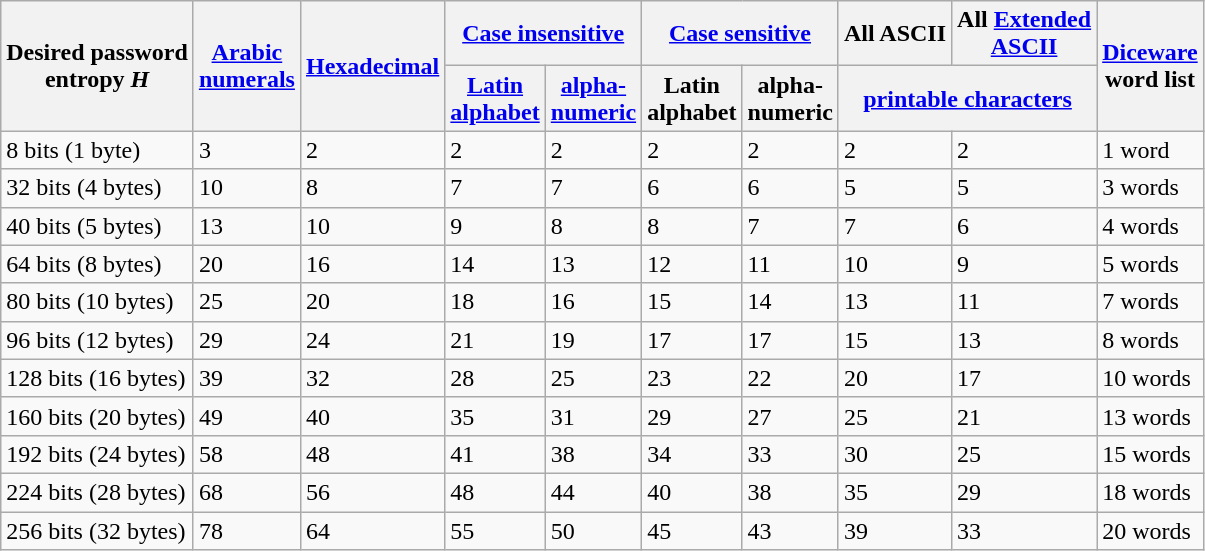<table class="wikitable">
<tr>
<th rowspan=2>Desired password<br>entropy <em>H</em></th>
<th rowspan=2><a href='#'>Arabic<br>numerals</a></th>
<th rowspan=2><a href='#'>Hexadecimal</a></th>
<th colspan=2><a href='#'>Case insensitive</a></th>
<th colspan=2><a href='#'>Case sensitive</a></th>
<th>All ASCII</th>
<th>All <a href='#'>Extended<br>ASCII</a></th>
<th rowspan=2><a href='#'>Diceware</a><br>word list</th>
</tr>
<tr>
<th><a href='#'>Latin<br>alphabet</a></th>
<th><a href='#'>alpha-<br>numeric</a></th>
<th>Latin<br>alphabet</th>
<th>alpha-<br>numeric</th>
<th colspan=2><a href='#'>printable characters</a></th>
</tr>
<tr>
<td>8 bits (1 byte)</td>
<td>3</td>
<td>2</td>
<td>2</td>
<td>2</td>
<td>2</td>
<td>2</td>
<td>2</td>
<td>2</td>
<td>1 word</td>
</tr>
<tr>
<td>32 bits (4 bytes)</td>
<td>10</td>
<td>8</td>
<td>7</td>
<td>7</td>
<td>6</td>
<td>6</td>
<td>5</td>
<td>5</td>
<td>3 words</td>
</tr>
<tr>
<td>40 bits (5 bytes)</td>
<td>13</td>
<td>10</td>
<td>9</td>
<td>8</td>
<td>8</td>
<td>7</td>
<td>7</td>
<td>6</td>
<td>4 words</td>
</tr>
<tr>
<td>64 bits (8 bytes)</td>
<td>20</td>
<td>16</td>
<td>14</td>
<td>13</td>
<td>12</td>
<td>11</td>
<td>10</td>
<td>9</td>
<td>5 words</td>
</tr>
<tr>
<td>80 bits (10 bytes)</td>
<td>25</td>
<td>20</td>
<td>18</td>
<td>16</td>
<td>15</td>
<td>14</td>
<td>13</td>
<td>11</td>
<td>7 words</td>
</tr>
<tr>
<td>96 bits (12 bytes)</td>
<td>29</td>
<td>24</td>
<td>21</td>
<td>19</td>
<td>17</td>
<td>17</td>
<td>15</td>
<td>13</td>
<td>8 words</td>
</tr>
<tr>
<td>128 bits (16 bytes)</td>
<td>39</td>
<td>32</td>
<td>28</td>
<td>25</td>
<td>23</td>
<td>22</td>
<td>20</td>
<td>17</td>
<td>10 words</td>
</tr>
<tr>
<td>160 bits (20 bytes)</td>
<td>49</td>
<td>40</td>
<td>35</td>
<td>31</td>
<td>29</td>
<td>27</td>
<td>25</td>
<td>21</td>
<td>13 words</td>
</tr>
<tr>
<td>192 bits (24 bytes)</td>
<td>58</td>
<td>48</td>
<td>41</td>
<td>38</td>
<td>34</td>
<td>33</td>
<td>30</td>
<td>25</td>
<td>15 words</td>
</tr>
<tr>
<td>224 bits (28 bytes)</td>
<td>68</td>
<td>56</td>
<td>48</td>
<td>44</td>
<td>40</td>
<td>38</td>
<td>35</td>
<td>29</td>
<td>18 words</td>
</tr>
<tr>
<td>256 bits (32 bytes)</td>
<td>78</td>
<td>64</td>
<td>55</td>
<td>50</td>
<td>45</td>
<td>43</td>
<td>39</td>
<td>33</td>
<td>20 words</td>
</tr>
</table>
